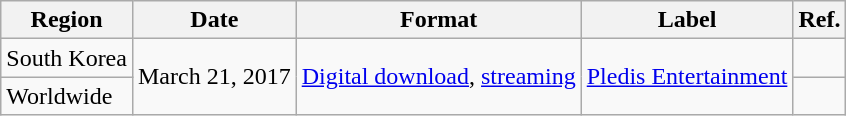<table class="wikitable">
<tr>
<th>Region</th>
<th>Date</th>
<th>Format</th>
<th>Label</th>
<th>Ref.</th>
</tr>
<tr>
<td>South Korea</td>
<td rowspan="2">March 21, 2017</td>
<td rowspan="2"><a href='#'>Digital download</a>, <a href='#'>streaming</a></td>
<td rowspan="2"><a href='#'>Pledis Entertainment</a></td>
<td align="center"></td>
</tr>
<tr>
<td>Worldwide</td>
<td align="center"></td>
</tr>
</table>
